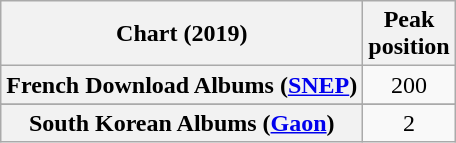<table class="wikitable sortable plainrowheaders" style="text-align:center">
<tr>
<th>Chart (2019)</th>
<th>Peak<br>position</th>
</tr>
<tr>
<th scope="row">French Download Albums (<a href='#'>SNEP</a>)</th>
<td>200</td>
</tr>
<tr>
</tr>
<tr>
<th scope="row">South Korean Albums (<a href='#'>Gaon</a>)</th>
<td>2</td>
</tr>
</table>
